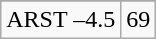<table class="wikitable">
<tr align="center">
</tr>
<tr align="center">
<td>ARST –4.5</td>
<td>69</td>
</tr>
</table>
